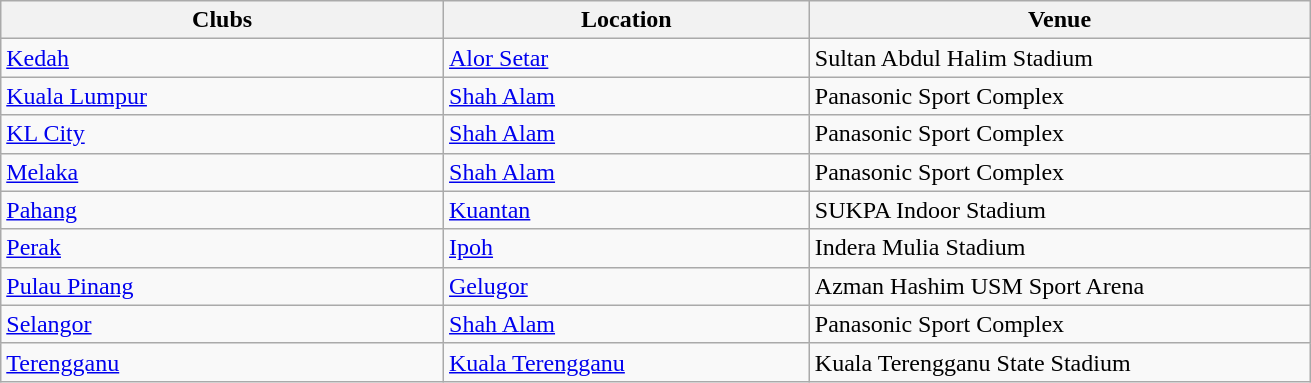<table class="wikitable sortable">
<tr>
<th style="width:23%">Clubs</th>
<th style="width:19%">Location</th>
<th style="width:26%">Venue</th>
</tr>
<tr>
<td><a href='#'>Kedah</a></td>
<td><a href='#'>Alor Setar</a></td>
<td>Sultan Abdul Halim Stadium</td>
</tr>
<tr>
<td><a href='#'>Kuala Lumpur</a></td>
<td><a href='#'>Shah Alam</a></td>
<td>Panasonic Sport Complex</td>
</tr>
<tr>
<td><a href='#'>KL City</a></td>
<td><a href='#'>Shah Alam</a></td>
<td>Panasonic Sport Complex</td>
</tr>
<tr>
<td><a href='#'>Melaka</a></td>
<td><a href='#'>Shah Alam</a></td>
<td>Panasonic Sport Complex</td>
</tr>
<tr>
<td><a href='#'>Pahang</a></td>
<td><a href='#'>Kuantan</a></td>
<td>SUKPA Indoor Stadium</td>
</tr>
<tr>
<td><a href='#'>Perak</a></td>
<td><a href='#'>Ipoh</a></td>
<td>Indera Mulia Stadium</td>
</tr>
<tr>
<td><a href='#'>Pulau Pinang</a></td>
<td><a href='#'>Gelugor</a></td>
<td>Azman Hashim USM Sport Arena</td>
</tr>
<tr>
<td><a href='#'>Selangor</a></td>
<td><a href='#'>Shah Alam</a></td>
<td>Panasonic Sport Complex</td>
</tr>
<tr>
<td><a href='#'>Terengganu</a></td>
<td><a href='#'>Kuala Terengganu</a></td>
<td>Kuala Terengganu State Stadium</td>
</tr>
</table>
